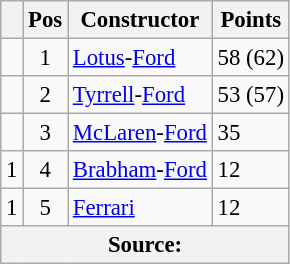<table class="wikitable" style="font-size: 95%;">
<tr>
<th></th>
<th>Pos</th>
<th>Constructor</th>
<th>Points</th>
</tr>
<tr>
<td align="left"></td>
<td align="center">1</td>
<td> <a href='#'>Lotus</a>-<a href='#'>Ford</a></td>
<td align="left">58 (62)</td>
</tr>
<tr>
<td align="left"></td>
<td align="center">2</td>
<td> <a href='#'>Tyrrell</a>-<a href='#'>Ford</a></td>
<td align="left">53 (57)</td>
</tr>
<tr>
<td align="left"></td>
<td align="center">3</td>
<td> <a href='#'>McLaren</a>-<a href='#'>Ford</a></td>
<td align="left">35</td>
</tr>
<tr>
<td align="left"> 1</td>
<td align="center">4</td>
<td> <a href='#'>Brabham</a>-<a href='#'>Ford</a></td>
<td align="left">12</td>
</tr>
<tr>
<td align="left"> 1</td>
<td align="center">5</td>
<td> <a href='#'>Ferrari</a></td>
<td align="left">12</td>
</tr>
<tr>
<th colspan=4>Source: </th>
</tr>
</table>
